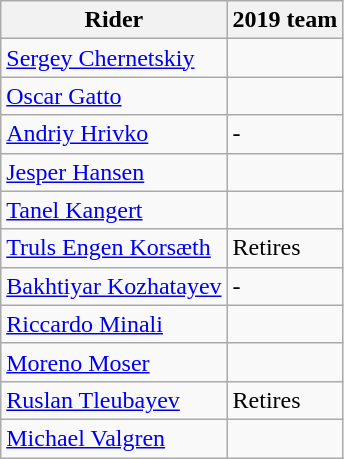<table class="wikitable">
<tr>
<th>Rider</th>
<th>2019 team</th>
</tr>
<tr>
<td><a href='#'>Sergey Chernetskiy</a></td>
<td></td>
</tr>
<tr>
<td><a href='#'>Oscar Gatto</a></td>
<td></td>
</tr>
<tr>
<td><a href='#'>Andriy Hrivko</a></td>
<td>-</td>
</tr>
<tr>
<td><a href='#'>Jesper Hansen</a></td>
<td></td>
</tr>
<tr>
<td><a href='#'>Tanel Kangert</a></td>
<td></td>
</tr>
<tr>
<td><a href='#'>Truls Engen Korsæth</a></td>
<td>Retires</td>
</tr>
<tr>
<td><a href='#'>Bakhtiyar Kozhatayev</a></td>
<td>-</td>
</tr>
<tr>
<td><a href='#'>Riccardo Minali</a></td>
<td></td>
</tr>
<tr>
<td><a href='#'>Moreno Moser</a></td>
<td></td>
</tr>
<tr>
<td><a href='#'>Ruslan Tleubayev </a></td>
<td>Retires</td>
</tr>
<tr>
<td><a href='#'>Michael Valgren</a></td>
<td></td>
</tr>
</table>
